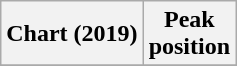<table class="wikitable plainrowheaders">
<tr>
<th>Chart (2019)</th>
<th>Peak<br>position</th>
</tr>
<tr>
</tr>
</table>
